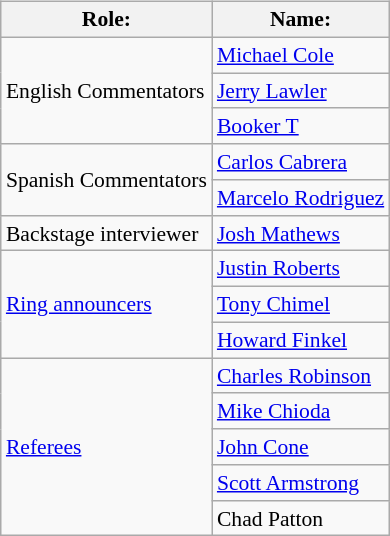<table class=wikitable style="font-size:90%; margin: 0.5em 0 0.5em 1em; float: right; clear: right;">
<tr>
<th>Role:</th>
<th>Name:</th>
</tr>
<tr>
<td rowspan=3>English Commentators</td>
<td><a href='#'>Michael Cole</a></td>
</tr>
<tr>
<td><a href='#'>Jerry Lawler</a></td>
</tr>
<tr>
<td><a href='#'>Booker T</a></td>
</tr>
<tr>
<td rowspan=2>Spanish Commentators</td>
<td><a href='#'>Carlos Cabrera</a></td>
</tr>
<tr>
<td><a href='#'>Marcelo Rodriguez</a></td>
</tr>
<tr>
<td>Backstage interviewer</td>
<td><a href='#'>Josh Mathews</a></td>
</tr>
<tr>
<td rowspan=3><a href='#'>Ring announcers</a></td>
<td><a href='#'>Justin Roberts</a></td>
</tr>
<tr>
<td><a href='#'>Tony Chimel</a></td>
</tr>
<tr>
<td><a href='#'>Howard Finkel</a> </td>
</tr>
<tr>
<td rowspan=5><a href='#'>Referees</a></td>
<td><a href='#'>Charles Robinson</a></td>
</tr>
<tr>
<td><a href='#'>Mike Chioda</a></td>
</tr>
<tr>
<td><a href='#'>John Cone</a></td>
</tr>
<tr>
<td><a href='#'>Scott Armstrong</a></td>
</tr>
<tr>
<td>Chad Patton</td>
</tr>
</table>
